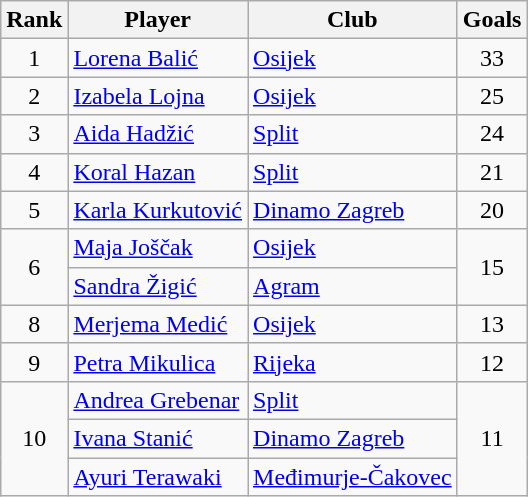<table class="wikitable" style="text-align:center">
<tr>
<th>Rank</th>
<th>Player</th>
<th>Club</th>
<th>Goals</th>
</tr>
<tr>
<td rowspan=1>1</td>
<td align="left"> <a href='#'>Lorena Balić</a></td>
<td align="left"><a href='#'>Osijek</a></td>
<td rowspan=1>33</td>
</tr>
<tr>
<td rowspan=1>2</td>
<td align="left"> <a href='#'>Izabela Lojna</a></td>
<td align="left"><a href='#'>Osijek</a></td>
<td rowspan=1>25</td>
</tr>
<tr>
<td rowspan=1>3</td>
<td align="left"> <a href='#'>Aida Hadžić</a></td>
<td align="left"><a href='#'>Split</a></td>
<td rowspan=1>24</td>
</tr>
<tr>
<td rowspan=1>4</td>
<td align="left"> <a href='#'>Koral Hazan</a></td>
<td align="left"><a href='#'>Split</a></td>
<td rowspan=1>21</td>
</tr>
<tr>
<td rowspan=1>5</td>
<td align="left"> <a href='#'>Karla Kurkutović</a></td>
<td align="left"><a href='#'>Dinamo Zagreb</a></td>
<td rowspan=1>20</td>
</tr>
<tr>
<td rowspan=2>6</td>
<td align="left"> <a href='#'>Maja Joščak</a></td>
<td align="left"><a href='#'>Osijek</a></td>
<td rowspan=2>15</td>
</tr>
<tr>
<td align="left"> <a href='#'>Sandra Žigić</a></td>
<td align="left"><a href='#'>Agram</a></td>
</tr>
<tr>
<td rowspan=1>8</td>
<td align="left"> <a href='#'>Merjema Medić</a></td>
<td align="left"><a href='#'>Osijek</a></td>
<td rowspan=1>13</td>
</tr>
<tr>
<td rowspan=1>9</td>
<td align="left"> <a href='#'>Petra Mikulica</a></td>
<td align="left"><a href='#'>Rijeka</a></td>
<td rowspan=1>12</td>
</tr>
<tr>
<td rowspan=3>10</td>
<td align="left"> <a href='#'>Andrea Grebenar</a></td>
<td align="left"><a href='#'>Split</a></td>
<td rowspan=3>11</td>
</tr>
<tr>
<td align="left"> <a href='#'>Ivana Stanić</a></td>
<td align="left"><a href='#'>Dinamo Zagreb</a></td>
</tr>
<tr>
<td align="left"> <a href='#'>Ayuri Terawaki</a></td>
<td align="left"><a href='#'>Međimurje-Čakovec</a></td>
</tr>
</table>
